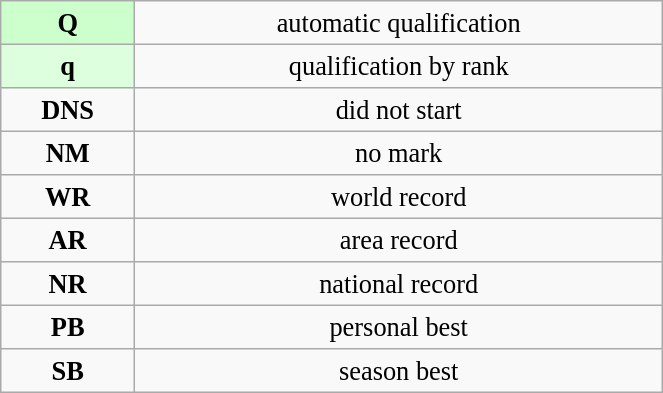<table class="wikitable" style=" text-align:center; font-size:110%;" width="35%">
<tr>
<td bgcolor="ccffcc"><strong>Q</strong></td>
<td>automatic qualification</td>
</tr>
<tr>
<td bgcolor="ddffdd"><strong>q</strong></td>
<td>qualification by rank</td>
</tr>
<tr>
<td><strong>DNS</strong></td>
<td>did not start</td>
</tr>
<tr>
<td><strong>NM</strong></td>
<td>no mark</td>
</tr>
<tr>
<td><strong>WR</strong></td>
<td>world record</td>
</tr>
<tr>
<td><strong>AR</strong></td>
<td>area record</td>
</tr>
<tr>
<td><strong>NR</strong></td>
<td>national record</td>
</tr>
<tr>
<td><strong>PB</strong></td>
<td>personal best</td>
</tr>
<tr>
<td><strong>SB</strong></td>
<td>season best</td>
</tr>
</table>
